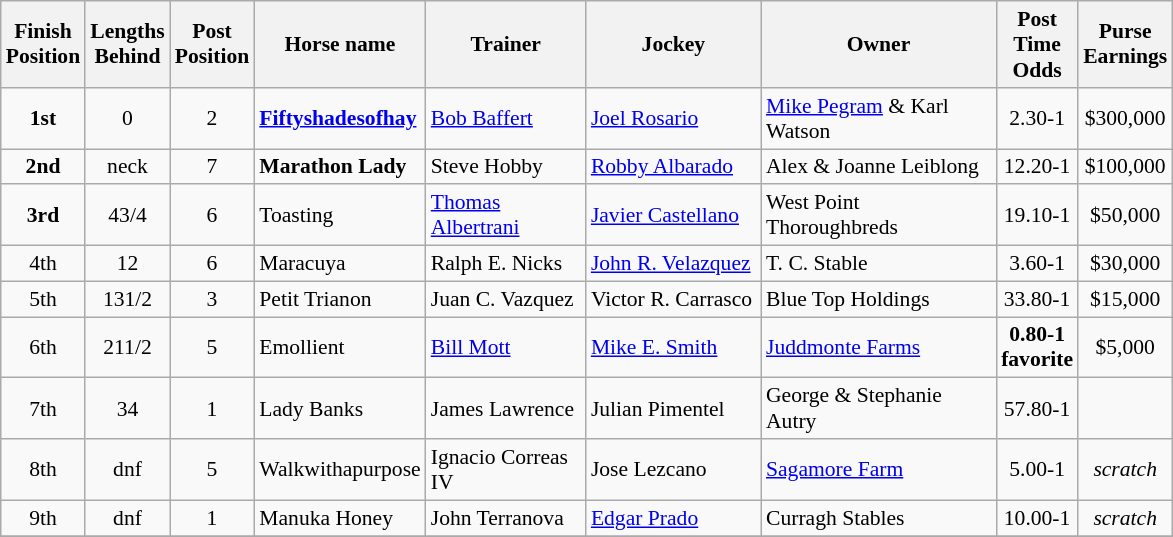<table class="wikitable sortable" | border="2" cellpadding="1" style="border-collapse: collapse; font-size:90%">
<tr>
<th width="45px">Finish <br> Position</th>
<th width="45px">Lengths <br> Behind</th>
<th width="40px">Post <br> Position</th>
<th width="100px">Horse name</th>
<th width="100px">Trainer</th>
<th width="110px">Jockey</th>
<th width="150px">Owner</th>
<th width="45px">Post Time <br> Odds</th>
<th width="50px">Purse <br> Earnings</th>
</tr>
<tr>
<td align=center><strong>1<span>st</span></strong></td>
<td align=center>0</td>
<td align=center>2</td>
<td><strong><a href='#'>Fiftyshadesofhay</a></strong></td>
<td><a href='#'>Bob Baffert</a></td>
<td><a href='#'>Joel Rosario</a></td>
<td><a href='#'>Mike Pegram</a> & Karl Watson</td>
<td align=center>2.30-1</td>
<td align=center>$300,000</td>
</tr>
<tr>
<td align=center><strong>2<span>nd</span></strong></td>
<td align=center><span>neck</span></td>
<td align=center>7</td>
<td><strong>Marathon Lady</strong></td>
<td>Steve Hobby</td>
<td><a href='#'>Robby Albarado</a></td>
<td>Alex & Joanne Leiblong</td>
<td align=center>12.20-1</td>
<td align=center>$100,000</td>
</tr>
<tr>
<td align=center><strong>3<span>rd</span></strong></td>
<td align=center>4<span>3/4</span></td>
<td align=center>6</td>
<td>Toasting</td>
<td><a href='#'>Thomas Albertrani</a></td>
<td><a href='#'>Javier Castellano</a></td>
<td>West Point Thoroughbreds</td>
<td align=center>19.10-1</td>
<td align=center>$50,000</td>
</tr>
<tr>
<td align=center>4<span>th</span></td>
<td align=center>12</td>
<td align=center>6</td>
<td>Maracuya</td>
<td>Ralph E. Nicks</td>
<td><a href='#'>John R. Velazquez</a></td>
<td>T. C. Stable</td>
<td align=center>3.60-1</td>
<td align=center>$30,000</td>
</tr>
<tr>
<td align=center>5<span>th</span></td>
<td align=center>13<span>1/2</span></td>
<td align=center>3</td>
<td>Petit Trianon</td>
<td>Juan C. Vazquez</td>
<td>Victor R. Carrasco</td>
<td>Blue Top Holdings</td>
<td align=center>33.80-1</td>
<td align=center>$15,000</td>
</tr>
<tr>
<td align=center>6<span>th</span></td>
<td align=center>21<span>1/2</span></td>
<td align=center>5</td>
<td>Emollient</td>
<td><a href='#'>Bill Mott</a></td>
<td><a href='#'>Mike E. Smith</a></td>
<td><a href='#'>Juddmonte Farms</a></td>
<td align=center><strong>0.80-1 <br> <span>favorite</span></strong></td>
<td align=center>$5,000</td>
</tr>
<tr>
<td align=center>7<span>th</span></td>
<td align=center>34</td>
<td align=center>1</td>
<td>Lady Banks</td>
<td>James Lawrence</td>
<td>Julian Pimentel</td>
<td>George & Stephanie Autry</td>
<td align=center>57.80-1</td>
<td></td>
</tr>
<tr>
<td align=center>8<span>th</span></td>
<td align=center>dnf</td>
<td align=center>5</td>
<td>Walkwithapurpose</td>
<td>Ignacio Correas IV</td>
<td>Jose Lezcano</td>
<td><a href='#'>Sagamore Farm</a></td>
<td align=center>5.00-1</td>
<td align=center><em>scratch</em></td>
</tr>
<tr>
<td align=center>9<span>th</span></td>
<td align=center>dnf</td>
<td align=center>1</td>
<td>Manuka Honey</td>
<td>John Terranova</td>
<td><a href='#'>Edgar Prado</a></td>
<td>Curragh Stables</td>
<td align=center>10.00-1</td>
<td align=center><em>scratch</em></td>
</tr>
<tr>
</tr>
</table>
